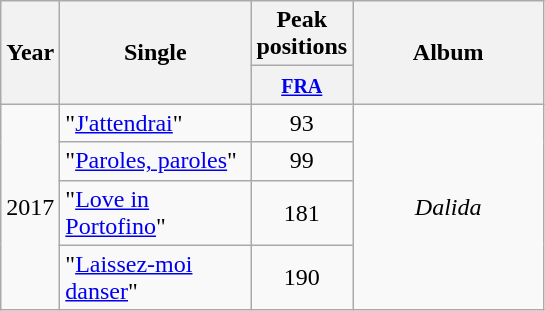<table class="wikitable">
<tr>
<th rowspan="2" style="text-align:center; width:10px;">Year</th>
<th rowspan="2" style="text-align:center; width:120px;">Single</th>
<th style="text-align:center; width:30px;">Peak positions</th>
<th rowspan="2" style="text-align:center; width:120px;">Album</th>
</tr>
<tr>
<th width="30"><small><a href='#'>FRA</a></small><br></th>
</tr>
<tr>
<td style="text-align:center;" rowspan="4">2017</td>
<td>"<a href='#'>J'attendrai</a>"<br></td>
<td style="text-align:center;">93</td>
<td style="text-align:center;" rowspan="4"><em>Dalida</em></td>
</tr>
<tr>
<td>"<a href='#'>Paroles, paroles</a>"<br></td>
<td style="text-align:center;">99</td>
</tr>
<tr>
<td>"<a href='#'>Love in Portofino</a>"<br></td>
<td style="text-align:center;">181</td>
</tr>
<tr>
<td>"<a href='#'>Laissez-moi danser</a>"<br></td>
<td style="text-align:center;">190</td>
</tr>
</table>
